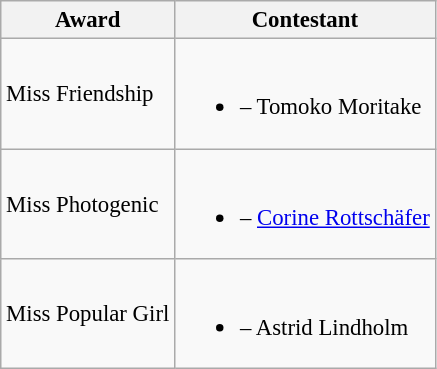<table class="wikitable sortable unsortable" style="font-size: 95%;">
<tr>
<th>Award</th>
<th>Contestant</th>
</tr>
<tr>
<td>Miss Friendship</td>
<td><br><ul><li> – Tomoko Moritake</li></ul></td>
</tr>
<tr>
<td>Miss Photogenic</td>
<td><br><ul><li> – <a href='#'>Corine Rottschäfer</a></li></ul></td>
</tr>
<tr>
<td>Miss Popular Girl</td>
<td><br><ul><li> – Astrid Lindholm</li></ul></td>
</tr>
</table>
